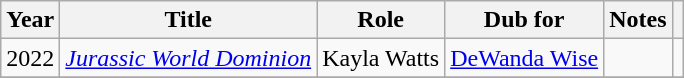<table class="wikitable">
<tr>
<th>Year</th>
<th>Title</th>
<th>Role</th>
<th>Dub for</th>
<th>Notes</th>
<th></th>
</tr>
<tr>
<td>2022</td>
<td><em><a href='#'>Jurassic World Dominion</a></em></td>
<td>Kayla Watts</td>
<td><a href='#'>DeWanda Wise</a></td>
<td></td>
<td></td>
</tr>
<tr>
</tr>
</table>
